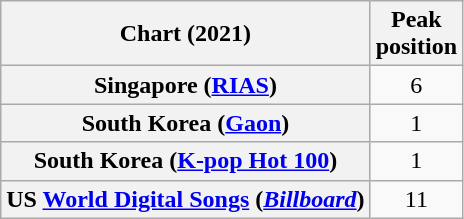<table class="wikitable plainrowheaders sortable">
<tr>
<th scope="col">Chart (2021)</th>
<th scope="col">Peak<br>position</th>
</tr>
<tr>
<th scope="row">Singapore (<a href='#'>RIAS</a>)</th>
<td align="center">6</td>
</tr>
<tr>
<th scope="row">South Korea (<a href='#'>Gaon</a>)</th>
<td align="center">1</td>
</tr>
<tr>
<th scope="row">South Korea (<a href='#'>K-pop Hot 100</a>)</th>
<td align="center">1</td>
</tr>
<tr>
<th scope="row">US <a href='#'>World Digital Songs</a> (<em><a href='#'>Billboard</a></em>)</th>
<td align="center">11</td>
</tr>
</table>
